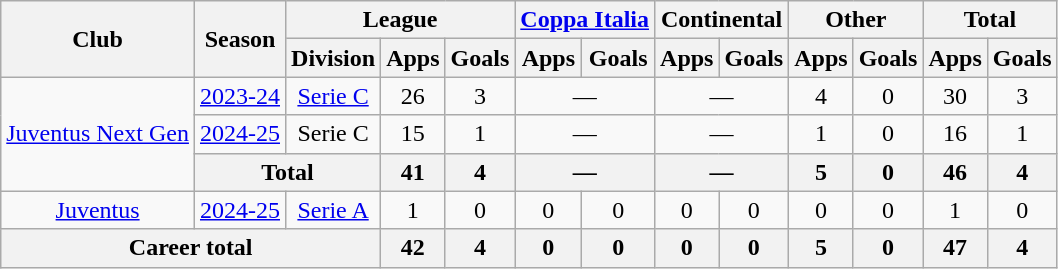<table class="wikitable" style="text-align:center">
<tr>
<th rowspan="2">Club</th>
<th rowspan="2">Season</th>
<th colspan="3">League</th>
<th colspan="2"><a href='#'>Coppa Italia</a></th>
<th colspan="2">Continental</th>
<th colspan="2">Other</th>
<th colspan="2">Total</th>
</tr>
<tr>
<th>Division</th>
<th>Apps</th>
<th>Goals</th>
<th>Apps</th>
<th>Goals</th>
<th>Apps</th>
<th>Goals</th>
<th>Apps</th>
<th>Goals</th>
<th>Apps</th>
<th>Goals</th>
</tr>
<tr>
<td rowspan="3"><a href='#'>Juventus Next Gen</a></td>
<td><a href='#'>2023-24</a></td>
<td><a href='#'>Serie C</a></td>
<td>26</td>
<td>3</td>
<td colspan="2">—</td>
<td colspan="2">—</td>
<td>4</td>
<td>0</td>
<td>30</td>
<td>3</td>
</tr>
<tr>
<td><a href='#'>2024-25</a></td>
<td>Serie C</td>
<td>15</td>
<td>1</td>
<td colspan="2">—</td>
<td colspan="2">—</td>
<td>1</td>
<td>0</td>
<td>16</td>
<td>1</td>
</tr>
<tr>
<th colspan="2">Total</th>
<th>41</th>
<th>4</th>
<th colspan="2">—</th>
<th colspan="2">—</th>
<th>5</th>
<th>0</th>
<th>46</th>
<th>4</th>
</tr>
<tr>
<td><a href='#'>Juventus</a></td>
<td><a href='#'>2024-25</a></td>
<td><a href='#'>Serie A</a></td>
<td>1</td>
<td>0</td>
<td>0</td>
<td>0</td>
<td>0</td>
<td>0</td>
<td>0</td>
<td>0</td>
<td>1</td>
<td>0</td>
</tr>
<tr>
<th colspan="3">Career total</th>
<th>42</th>
<th>4</th>
<th>0</th>
<th>0</th>
<th>0</th>
<th>0</th>
<th>5</th>
<th>0</th>
<th>47</th>
<th>4</th>
</tr>
</table>
